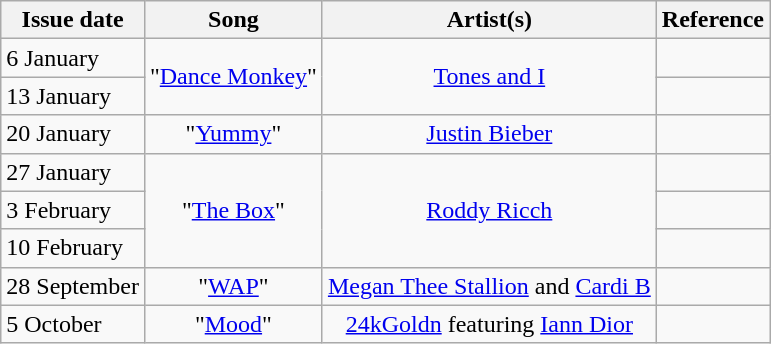<table class="wikitable">
<tr>
<th>Issue date</th>
<th>Song</th>
<th>Artist(s)</th>
<th>Reference</th>
</tr>
<tr>
<td>6 January</td>
<td align=center rowspan=2>"<a href='#'>Dance Monkey</a>"</td>
<td align=center rowspan=2><a href='#'>Tones and I</a></td>
<td align="center"></td>
</tr>
<tr>
<td>13 January</td>
<td align="center"></td>
</tr>
<tr>
<td>20 January</td>
<td align=center>"<a href='#'>Yummy</a>"</td>
<td align=center><a href='#'>Justin Bieber</a></td>
<td align="center"></td>
</tr>
<tr>
<td>27 January</td>
<td align=center rowspan=3>"<a href='#'>The Box</a>"</td>
<td align=center rowspan=3><a href='#'>Roddy Ricch</a></td>
<td align="center"></td>
</tr>
<tr>
<td>3 February</td>
<td align="center"></td>
</tr>
<tr>
<td>10 February</td>
<td align="center"></td>
</tr>
<tr>
<td>28 September</td>
<td align=center>"<a href='#'>WAP</a>"</td>
<td align=center><a href='#'>Megan Thee Stallion</a> and <a href='#'>Cardi B</a></td>
<td align="center"></td>
</tr>
<tr>
<td>5 October</td>
<td align=center>"<a href='#'>Mood</a>"</td>
<td align=center><a href='#'>24kGoldn</a> featuring <a href='#'>Iann Dior</a></td>
<td align="center"></td>
</tr>
</table>
